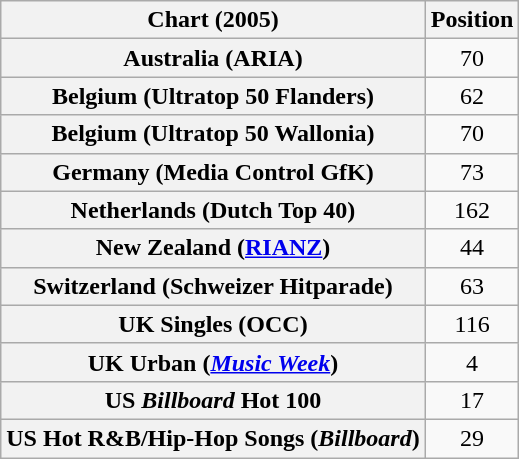<table class="wikitable sortable plainrowheaders" style="text-align:center">
<tr>
<th scope="col">Chart (2005)</th>
<th scope="col">Position</th>
</tr>
<tr>
<th scope="row">Australia (ARIA)</th>
<td>70</td>
</tr>
<tr>
<th scope="row">Belgium (Ultratop 50 Flanders)</th>
<td>62</td>
</tr>
<tr>
<th scope="row">Belgium (Ultratop 50 Wallonia)</th>
<td>70</td>
</tr>
<tr>
<th scope="row">Germany (Media Control GfK)</th>
<td>73</td>
</tr>
<tr>
<th scope="row">Netherlands (Dutch Top 40)</th>
<td>162</td>
</tr>
<tr>
<th scope="row">New Zealand (<a href='#'>RIANZ</a>)</th>
<td>44</td>
</tr>
<tr>
<th scope="row">Switzerland (Schweizer Hitparade)</th>
<td>63</td>
</tr>
<tr>
<th scope="row">UK Singles (OCC)</th>
<td>116</td>
</tr>
<tr>
<th scope="row">UK Urban (<em><a href='#'>Music Week</a></em>)</th>
<td>4</td>
</tr>
<tr>
<th scope="row">US <em>Billboard</em> Hot 100</th>
<td>17</td>
</tr>
<tr>
<th scope="row">US Hot R&B/Hip-Hop Songs (<em>Billboard</em>)</th>
<td>29</td>
</tr>
</table>
